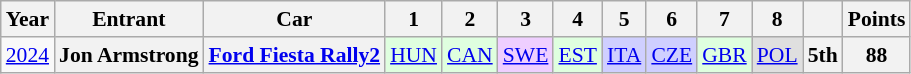<table class="wikitable" border="1" style="text-align:center; font-size:90%;">
<tr>
<th>Year</th>
<th>Entrant</th>
<th>Car</th>
<th>1</th>
<th>2</th>
<th>3</th>
<th>4</th>
<th>5</th>
<th>6</th>
<th>7</th>
<th>8</th>
<th></th>
<th>Points</th>
</tr>
<tr>
<td><a href='#'>2024</a></td>
<th>Jon Armstrong</th>
<th><a href='#'>Ford Fiesta Rally2</a></th>
<td style="background:#DFFFDF"><a href='#'>HUN</a><br></td>
<td style="background:#DFFFDF"><a href='#'>CAN</a><br></td>
<td style="background:#EFCFFF"><a href='#'>SWE</a><br></td>
<td style="background:#DFFFDF"><a href='#'>EST</a><br></td>
<td style="background:#CFCFFF"><a href='#'>ITA</a><br></td>
<td style="background:#CFCFFF"><a href='#'>CZE</a><br></td>
<td style="background:#DFFFDF"><a href='#'>GBR</a><br></td>
<td style="background:#DFDFDF"><a href='#'>POL</a><br></td>
<th>5th</th>
<th>88</th>
</tr>
</table>
